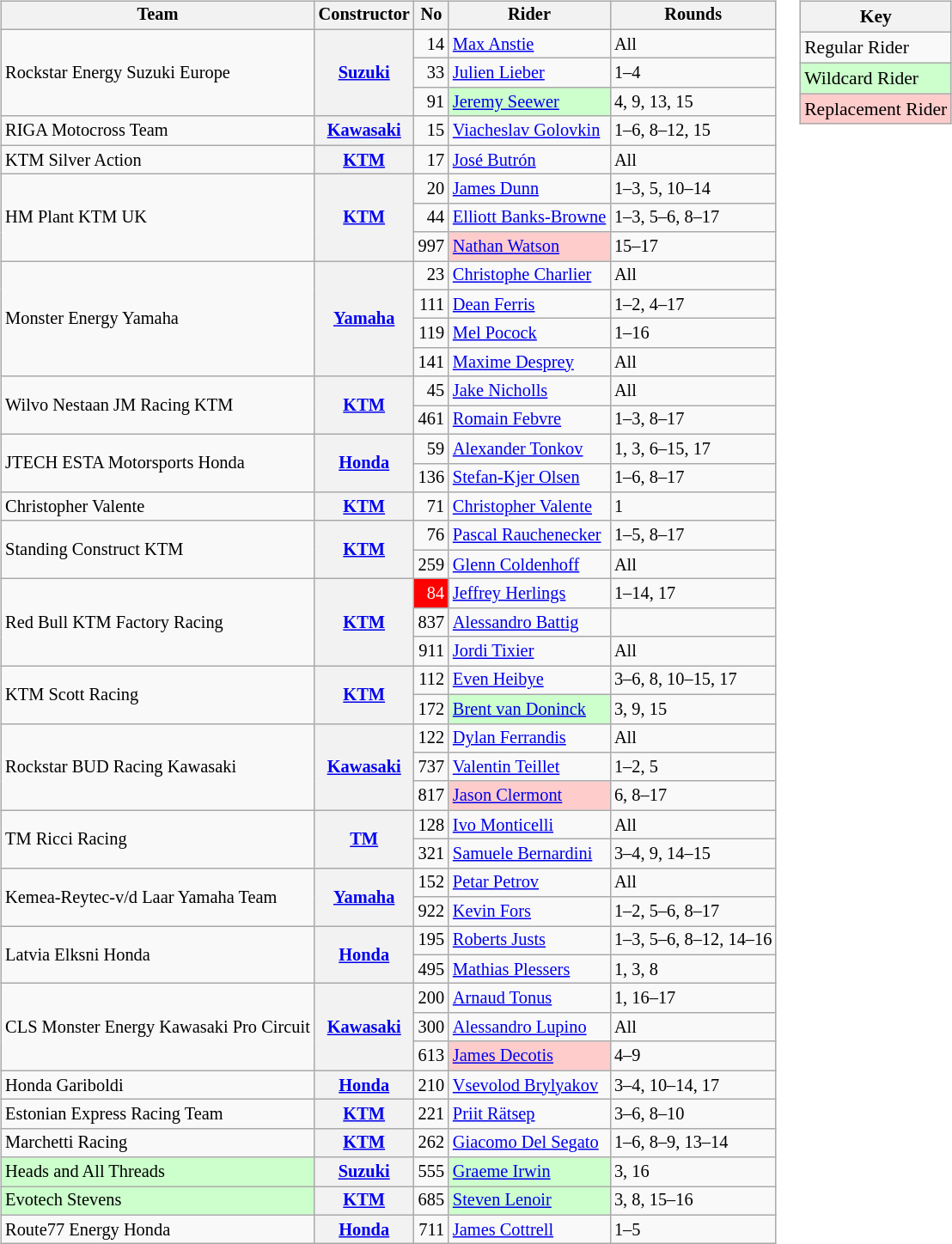<table>
<tr>
<td><br><table class="wikitable" style="font-size: 85%;">
<tr>
<th>Team</th>
<th>Constructor</th>
<th>No</th>
<th>Rider</th>
<th>Rounds</th>
</tr>
<tr>
<td rowspan=3>Rockstar Energy Suzuki Europe</td>
<th rowspan=3><a href='#'>Suzuki</a></th>
<td align="right">14</td>
<td> <a href='#'>Max Anstie</a></td>
<td>All</td>
</tr>
<tr>
<td align="right">33</td>
<td> <a href='#'>Julien Lieber</a></td>
<td>1–4</td>
</tr>
<tr>
<td align="right">91</td>
<td style="background:#ccffcc;"> <a href='#'>Jeremy Seewer</a></td>
<td>4, 9, 13, 15</td>
</tr>
<tr>
<td>RIGA Motocross Team</td>
<th><a href='#'>Kawasaki</a></th>
<td align="right">15</td>
<td> <a href='#'>Viacheslav Golovkin</a></td>
<td>1–6, 8–12, 15</td>
</tr>
<tr>
<td>KTM Silver Action</td>
<th><a href='#'>KTM</a></th>
<td align="right">17</td>
<td> <a href='#'>José Butrón</a></td>
<td>All</td>
</tr>
<tr>
<td rowspan=3>HM Plant KTM UK</td>
<th rowspan=3><a href='#'>KTM</a></th>
<td align="right">20</td>
<td> <a href='#'>James Dunn</a></td>
<td>1–3, 5, 10–14</td>
</tr>
<tr>
<td align="right">44</td>
<td> <a href='#'>Elliott Banks-Browne</a></td>
<td>1–3, 5–6, 8–17</td>
</tr>
<tr>
<td align="right">997</td>
<td style="background:#ffcccc;"> <a href='#'>Nathan Watson</a></td>
<td>15–17</td>
</tr>
<tr>
<td rowspan=4>Monster Energy Yamaha</td>
<th rowspan=4><a href='#'>Yamaha</a></th>
<td align="right">23</td>
<td> <a href='#'>Christophe Charlier</a></td>
<td>All</td>
</tr>
<tr>
<td align="right">111</td>
<td> <a href='#'>Dean Ferris</a></td>
<td>1–2, 4–17</td>
</tr>
<tr>
<td align="right">119</td>
<td> <a href='#'>Mel Pocock</a></td>
<td>1–16</td>
</tr>
<tr>
<td align="right">141</td>
<td> <a href='#'>Maxime Desprey</a></td>
<td>All</td>
</tr>
<tr>
<td rowspan=2>Wilvo Nestaan JM Racing KTM</td>
<th rowspan=2><a href='#'>KTM</a></th>
<td align="right">45</td>
<td> <a href='#'>Jake Nicholls</a></td>
<td>All</td>
</tr>
<tr>
<td align="right">461</td>
<td> <a href='#'>Romain Febvre</a></td>
<td>1–3, 8–17</td>
</tr>
<tr>
<td rowspan=2>JTECH ESTA Motorsports Honda</td>
<th rowspan=2><a href='#'>Honda</a></th>
<td align="right">59</td>
<td> <a href='#'>Alexander Tonkov</a></td>
<td>1, 3, 6–15, 17</td>
</tr>
<tr>
<td align="right">136</td>
<td> <a href='#'>Stefan-Kjer Olsen</a></td>
<td>1–6, 8–17</td>
</tr>
<tr>
<td>Christopher Valente</td>
<th><a href='#'>KTM</a></th>
<td align="right">71</td>
<td> <a href='#'>Christopher Valente</a></td>
<td>1</td>
</tr>
<tr>
<td rowspan=2>Standing Construct KTM</td>
<th rowspan=2><a href='#'>KTM</a></th>
<td align="right">76</td>
<td> <a href='#'>Pascal Rauchenecker</a></td>
<td>1–5, 8–17</td>
</tr>
<tr>
<td align="right">259</td>
<td> <a href='#'>Glenn Coldenhoff</a></td>
<td>All</td>
</tr>
<tr>
<td rowspan=3>Red Bull KTM Factory Racing</td>
<th rowspan=3><a href='#'>KTM</a></th>
<td align="right" style="background:red; color:white;">84</td>
<td> <a href='#'>Jeffrey Herlings</a></td>
<td>1–14, 17</td>
</tr>
<tr>
<td align="right">837</td>
<td> <a href='#'>Alessandro Battig</a></td>
<td></td>
</tr>
<tr>
<td align="right">911</td>
<td> <a href='#'>Jordi Tixier</a></td>
<td>All</td>
</tr>
<tr>
<td rowspan=2>KTM Scott Racing</td>
<th rowspan=2><a href='#'>KTM</a></th>
<td align="right">112</td>
<td> <a href='#'>Even Heibye</a></td>
<td>3–6, 8, 10–15, 17</td>
</tr>
<tr>
<td align="right">172</td>
<td style="background:#ccffcc;"> <a href='#'>Brent van Doninck</a></td>
<td>3, 9, 15</td>
</tr>
<tr>
<td rowspan=3>Rockstar BUD Racing Kawasaki</td>
<th rowspan=3><a href='#'>Kawasaki</a></th>
<td align="right">122</td>
<td> <a href='#'>Dylan Ferrandis</a></td>
<td>All</td>
</tr>
<tr>
<td align="right">737</td>
<td> <a href='#'>Valentin Teillet</a></td>
<td>1–2, 5</td>
</tr>
<tr>
<td align="right">817</td>
<td style="background:#ffcccc;"> <a href='#'>Jason Clermont</a></td>
<td>6, 8–17</td>
</tr>
<tr>
<td rowspan=2>TM Ricci Racing</td>
<th rowspan=2><a href='#'>TM</a></th>
<td align="right">128</td>
<td> <a href='#'>Ivo Monticelli</a></td>
<td>All</td>
</tr>
<tr>
<td align="right">321</td>
<td> <a href='#'>Samuele Bernardini</a></td>
<td>3–4, 9, 14–15</td>
</tr>
<tr>
<td rowspan=2>Kemea-Reytec-v/d Laar Yamaha Team</td>
<th rowspan=2><a href='#'>Yamaha</a></th>
<td align="right">152</td>
<td> <a href='#'>Petar Petrov</a></td>
<td>All</td>
</tr>
<tr>
<td align="right">922</td>
<td> <a href='#'>Kevin Fors</a></td>
<td>1–2, 5–6, 8–17</td>
</tr>
<tr>
<td rowspan=2>Latvia Elksni Honda</td>
<th rowspan=2><a href='#'>Honda</a></th>
<td align="right">195</td>
<td> <a href='#'>Roberts Justs</a></td>
<td>1–3, 5–6, 8–12, 14–16</td>
</tr>
<tr>
<td align="right">495</td>
<td> <a href='#'>Mathias Plessers</a></td>
<td>1, 3, 8</td>
</tr>
<tr>
<td rowspan=3>CLS Monster Energy Kawasaki Pro Circuit</td>
<th rowspan=3><a href='#'>Kawasaki</a></th>
<td align="right">200</td>
<td> <a href='#'>Arnaud Tonus</a></td>
<td>1, 16–17</td>
</tr>
<tr>
<td align="right">300</td>
<td> <a href='#'>Alessandro Lupino</a></td>
<td>All</td>
</tr>
<tr>
<td align="right">613</td>
<td style="background:#ffcccc;"> <a href='#'>James Decotis</a></td>
<td>4–9</td>
</tr>
<tr>
<td>Honda Gariboldi</td>
<th><a href='#'>Honda</a></th>
<td align="right">210</td>
<td> <a href='#'>Vsevolod Brylyakov</a></td>
<td>3–4, 10–14, 17</td>
</tr>
<tr>
<td>Estonian Express Racing Team</td>
<th><a href='#'>KTM</a></th>
<td align="right">221</td>
<td> <a href='#'>Priit Rätsep</a></td>
<td>3–6, 8–10</td>
</tr>
<tr>
<td>Marchetti Racing</td>
<th><a href='#'>KTM</a></th>
<td align="right">262</td>
<td> <a href='#'>Giacomo Del Segato</a></td>
<td>1–6, 8–9, 13–14</td>
</tr>
<tr>
<td style="background:#ccffcc;">Heads and All Threads</td>
<th><a href='#'>Suzuki</a></th>
<td align="right">555</td>
<td style="background:#ccffcc;"> <a href='#'>Graeme Irwin</a></td>
<td>3, 16</td>
</tr>
<tr>
<td style="background:#ccffcc;">Evotech Stevens</td>
<th><a href='#'>KTM</a></th>
<td align="right">685</td>
<td style="background:#ccffcc;"> <a href='#'>Steven Lenoir</a></td>
<td>3, 8, 15–16</td>
</tr>
<tr>
<td>Route77 Energy Honda</td>
<th><a href='#'>Honda</a></th>
<td align="right">711</td>
<td> <a href='#'>James Cottrell</a></td>
<td>1–5</td>
</tr>
</table>
</td>
<td valign="top"><br><table class="wikitable" style="font-size: 90%;">
<tr>
<th colspan=2>Key</th>
</tr>
<tr>
<td>Regular Rider</td>
</tr>
<tr style="background-color:#ccffcc">
<td>Wildcard Rider</td>
</tr>
<tr style="background-color:#ffcccc">
<td>Replacement Rider</td>
</tr>
</table>
</td>
</tr>
</table>
